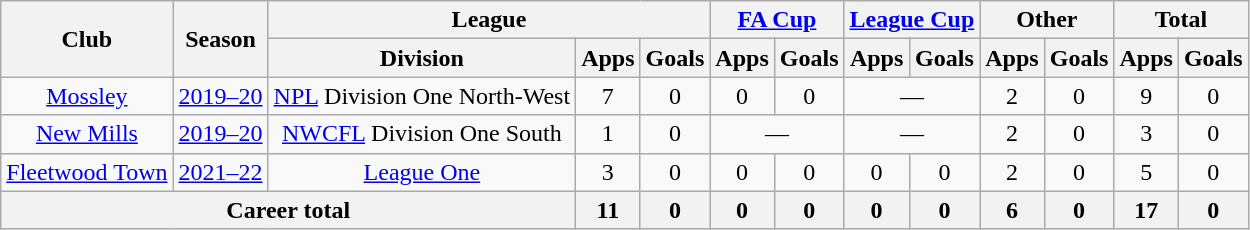<table class=wikitable style="text-align: center;">
<tr>
<th rowspan=2>Club</th>
<th rowspan=2>Season</th>
<th colspan=3>League</th>
<th colspan=2><a href='#'>FA Cup</a></th>
<th colspan=2><a href='#'>League Cup</a></th>
<th colspan=2>Other</th>
<th colspan=2>Total</th>
</tr>
<tr>
<th>Division</th>
<th>Apps</th>
<th>Goals</th>
<th>Apps</th>
<th>Goals</th>
<th>Apps</th>
<th>Goals</th>
<th>Apps</th>
<th>Goals</th>
<th>Apps</th>
<th>Goals</th>
</tr>
<tr>
<td><a href='#'>Mossley</a></td>
<td><a href='#'>2019–20</a></td>
<td><a href='#'>NPL</a> Division One North-West</td>
<td>7</td>
<td>0</td>
<td>0</td>
<td>0</td>
<td colspan=2>—</td>
<td>2</td>
<td>0</td>
<td>9</td>
<td>0</td>
</tr>
<tr>
<td><a href='#'>New Mills</a></td>
<td><a href='#'>2019–20</a></td>
<td><a href='#'>NWCFL</a> Division One South</td>
<td>1</td>
<td>0</td>
<td colspan=2>—</td>
<td colspan=2>—</td>
<td>2</td>
<td>0</td>
<td>3</td>
<td>0</td>
</tr>
<tr>
<td><a href='#'>Fleetwood Town</a></td>
<td><a href='#'>2021–22</a></td>
<td><a href='#'>League One</a></td>
<td>3</td>
<td>0</td>
<td>0</td>
<td>0</td>
<td>0</td>
<td>0</td>
<td>2</td>
<td>0</td>
<td>5</td>
<td>0</td>
</tr>
<tr>
<th colspan=3>Career total</th>
<th>11</th>
<th>0</th>
<th>0</th>
<th>0</th>
<th>0</th>
<th>0</th>
<th>6</th>
<th>0</th>
<th>17</th>
<th>0</th>
</tr>
</table>
